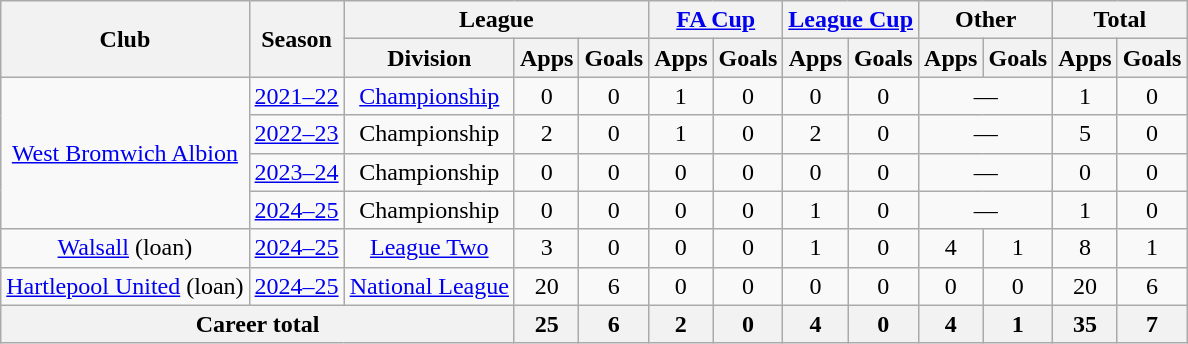<table class="wikitable" style="text-align:center">
<tr>
<th rowspan="2">Club</th>
<th rowspan="2">Season</th>
<th colspan="3">League</th>
<th colspan="2"><a href='#'>FA Cup</a></th>
<th colspan="2"><a href='#'>League Cup</a></th>
<th colspan="2">Other</th>
<th colspan="2">Total</th>
</tr>
<tr>
<th>Division</th>
<th>Apps</th>
<th>Goals</th>
<th>Apps</th>
<th>Goals</th>
<th>Apps</th>
<th>Goals</th>
<th>Apps</th>
<th>Goals</th>
<th>Apps</th>
<th>Goals</th>
</tr>
<tr>
<td rowspan="4"><a href='#'>West Bromwich Albion</a></td>
<td><a href='#'>2021–22</a></td>
<td><a href='#'>Championship</a></td>
<td>0</td>
<td>0</td>
<td>1</td>
<td>0</td>
<td>0</td>
<td>0</td>
<td colspan="2">—</td>
<td>1</td>
<td>0</td>
</tr>
<tr>
<td><a href='#'>2022–23</a></td>
<td>Championship</td>
<td>2</td>
<td>0</td>
<td>1</td>
<td>0</td>
<td>2</td>
<td>0</td>
<td colspan="2">—</td>
<td>5</td>
<td>0</td>
</tr>
<tr>
<td><a href='#'>2023–24</a></td>
<td>Championship</td>
<td>0</td>
<td>0</td>
<td>0</td>
<td>0</td>
<td>0</td>
<td>0</td>
<td colspan="2">—</td>
<td>0</td>
<td>0</td>
</tr>
<tr>
<td><a href='#'>2024–25</a></td>
<td>Championship</td>
<td>0</td>
<td>0</td>
<td>0</td>
<td>0</td>
<td>1</td>
<td>0</td>
<td colspan="2">—</td>
<td>1</td>
<td>0</td>
</tr>
<tr>
<td><a href='#'>Walsall</a> (loan)</td>
<td><a href='#'>2024–25</a></td>
<td><a href='#'>League Two</a></td>
<td>3</td>
<td>0</td>
<td>0</td>
<td>0</td>
<td>1</td>
<td>0</td>
<td>4</td>
<td>1</td>
<td>8</td>
<td>1</td>
</tr>
<tr>
<td><a href='#'>Hartlepool United</a> (loan)</td>
<td><a href='#'>2024–25</a></td>
<td><a href='#'>National League</a></td>
<td>20</td>
<td>6</td>
<td>0</td>
<td>0</td>
<td>0</td>
<td>0</td>
<td>0</td>
<td>0</td>
<td>20</td>
<td>6</td>
</tr>
<tr>
<th colspan="3">Career total</th>
<th>25</th>
<th>6</th>
<th>2</th>
<th>0</th>
<th>4</th>
<th>0</th>
<th>4</th>
<th>1</th>
<th>35</th>
<th>7</th>
</tr>
</table>
